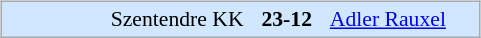<table width="100%" align=center>
<tr>
<td valign="top" width="50%"><br><table align=center cellpadding="3" cellspacing="0" style="background: #D0E7FF; border: 1px #aaa solid; border-collapse:collapse; font-size:95%;" width=320>
<tr style=font-size:95%>
<td align=center width=50></td>
<td width=85 align=right>Szentendre KK</td>
<td align=center width=40><strong>23-12</strong></td>
<td width=85><a href='#'>Adler Rauxel</a></td>
</tr>
</table>
</td>
<td valign="top" width="50%"><br><table align=center cellpadding="3" cellspacing="0" width=320>
</table>
</td>
</tr>
</table>
